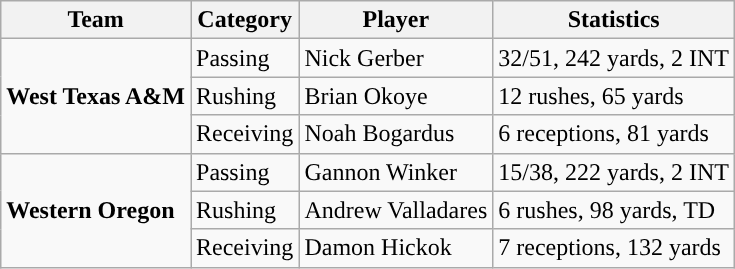<table class="wikitable" style="float: left;">
<tr>
<th>Team</th>
<th>Category</th>
<th>Player</th>
<th>Statistics</th>
</tr>
<tr>
<td rowspan=3><strong>West Texas A&M</strong></td>
<td>Passing</td>
<td>Nick Gerber</td>
<td>32/51, 242 yards, 2 INT</td>
</tr>
<tr>
<td>Rushing</td>
<td>Brian Okoye</td>
<td>12 rushes, 65 yards</td>
</tr>
<tr>
<td>Receiving</td>
<td>Noah Bogardus</td>
<td>6 receptions, 81 yards</td>
</tr>
<tr>
<td rowspan=3><strong>Western Oregon</strong></td>
<td>Passing</td>
<td>Gannon Winker</td>
<td>15/38, 222 yards, 2 INT</td>
</tr>
<tr>
<td>Rushing</td>
<td>Andrew Valladares</td>
<td>6 rushes, 98 yards, TD</td>
</tr>
<tr>
<td>Receiving</td>
<td>Damon Hickok</td>
<td>7 receptions, 132 yards</td>
</tr>
</table>
